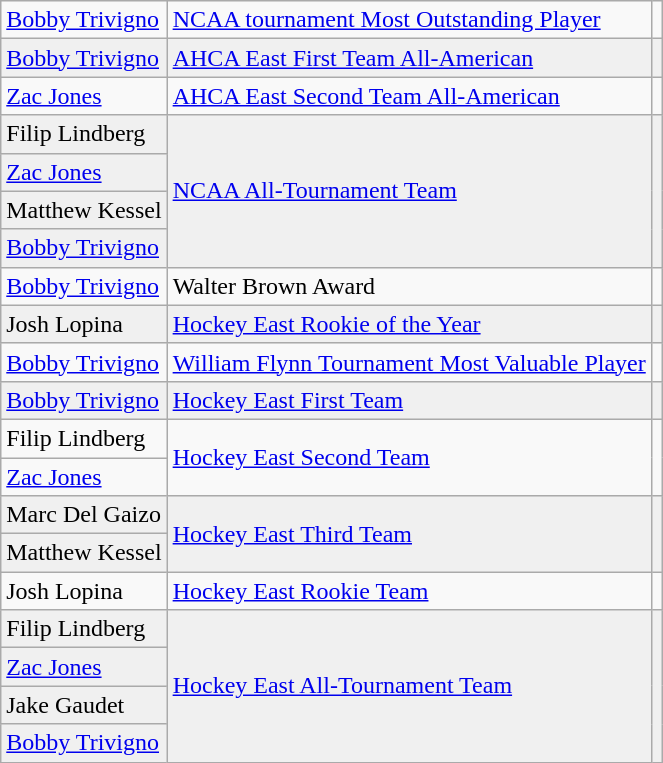<table class="wikitable">
<tr>
<td><a href='#'>Bobby Trivigno</a></td>
<td><a href='#'>NCAA tournament Most Outstanding Player</a></td>
<td></td>
</tr>
<tr bgcolor=f0f0f0>
<td><a href='#'>Bobby Trivigno</a></td>
<td><a href='#'>AHCA East First Team All-American</a></td>
<td></td>
</tr>
<tr>
<td><a href='#'>Zac Jones</a></td>
<td><a href='#'>AHCA East Second Team All-American</a></td>
<td></td>
</tr>
<tr bgcolor=f0f0f0>
<td>Filip Lindberg</td>
<td rowspan=4><a href='#'>NCAA All-Tournament Team</a></td>
<td rowspan=4></td>
</tr>
<tr bgcolor=f0f0f0>
<td><a href='#'>Zac Jones</a></td>
</tr>
<tr bgcolor=f0f0f0>
<td>Matthew Kessel</td>
</tr>
<tr bgcolor=f0f0f0>
<td><a href='#'>Bobby Trivigno</a></td>
</tr>
<tr>
<td><a href='#'>Bobby Trivigno</a></td>
<td>Walter Brown Award</td>
<td></td>
</tr>
<tr bgcolor=f0f0f0>
<td>Josh Lopina</td>
<td><a href='#'>Hockey East Rookie of the Year</a></td>
<td></td>
</tr>
<tr>
<td><a href='#'>Bobby Trivigno</a></td>
<td><a href='#'>William Flynn Tournament Most Valuable Player</a></td>
<td></td>
</tr>
<tr bgcolor=f0f0f0>
<td><a href='#'>Bobby Trivigno</a></td>
<td><a href='#'>Hockey East First Team</a></td>
<td></td>
</tr>
<tr>
<td>Filip Lindberg</td>
<td rowspan=2><a href='#'>Hockey East Second Team</a></td>
<td rowspan=2></td>
</tr>
<tr>
<td><a href='#'>Zac Jones</a></td>
</tr>
<tr bgcolor=f0f0f0>
<td>Marc Del Gaizo</td>
<td rowspan=2><a href='#'>Hockey East Third Team</a></td>
<td rowspan=2></td>
</tr>
<tr bgcolor=f0f0f0>
<td>Matthew Kessel</td>
</tr>
<tr>
<td>Josh Lopina</td>
<td><a href='#'>Hockey East Rookie Team</a></td>
<td></td>
</tr>
<tr bgcolor=f0f0f0>
<td>Filip Lindberg</td>
<td rowspan=4><a href='#'>Hockey East All-Tournament Team</a></td>
<td rowspan=4></td>
</tr>
<tr bgcolor=f0f0f0>
<td><a href='#'>Zac Jones</a></td>
</tr>
<tr bgcolor=f0f0f0>
<td>Jake Gaudet</td>
</tr>
<tr bgcolor=f0f0f0>
<td><a href='#'>Bobby Trivigno</a></td>
</tr>
</table>
